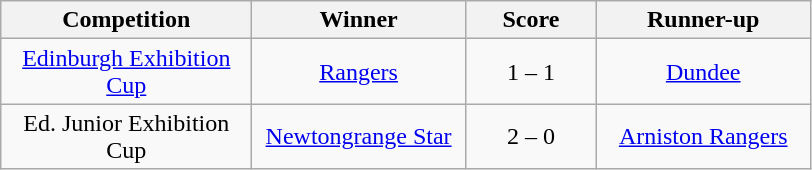<table class="wikitable" style="text-align: center;">
<tr>
<th width=160>Competition</th>
<th width=135>Winner</th>
<th width=80>Score</th>
<th width=135>Runner-up</th>
</tr>
<tr>
<td><a href='#'>Edinburgh Exhibition Cup</a></td>
<td><a href='#'>Rangers</a></td>
<td>1 – 1</td>
<td><a href='#'>Dundee</a></td>
</tr>
<tr>
<td>Ed. Junior Exhibition Cup</td>
<td><a href='#'>Newtongrange Star</a></td>
<td>2 – 0</td>
<td><a href='#'>Arniston Rangers</a></td>
</tr>
</table>
